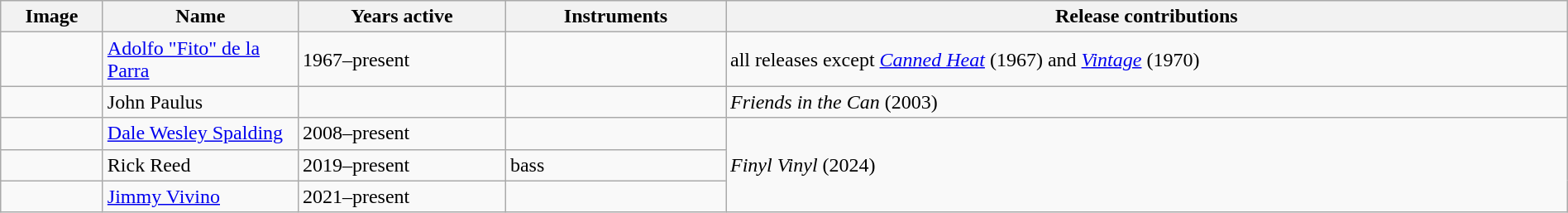<table class="wikitable" width="100%" border="1">
<tr>
<th width="75">Image</th>
<th width="150">Name</th>
<th width="160">Years active</th>
<th width="170">Instruments</th>
<th>Release contributions</th>
</tr>
<tr>
<td></td>
<td><a href='#'>Adolfo "Fito" de la Parra</a></td>
<td>1967–present</td>
<td></td>
<td>all releases except <em><a href='#'>Canned Heat</a></em> (1967) and <em><a href='#'>Vintage</a></em> (1970)</td>
</tr>
<tr>
<td></td>
<td>John Paulus</td>
<td></td>
<td></td>
<td><em>Friends in the Can</em> (2003)</td>
</tr>
<tr>
<td></td>
<td><a href='#'>Dale Wesley Spalding</a></td>
<td>2008–present</td>
<td></td>
<td rowspan="3"><em>Finyl Vinyl</em> (2024)</td>
</tr>
<tr>
<td></td>
<td>Rick Reed</td>
<td>2019–present</td>
<td>bass</td>
</tr>
<tr>
<td></td>
<td><a href='#'>Jimmy Vivino</a></td>
<td>2021–present</td>
<td></td>
</tr>
</table>
